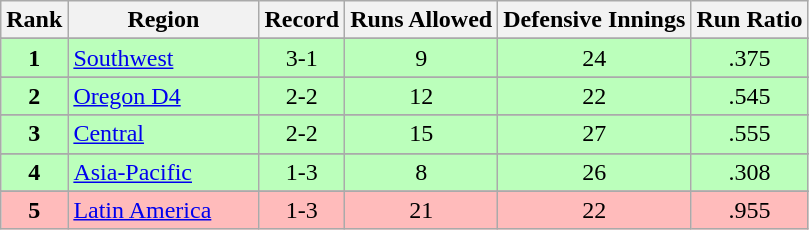<table class="wikitable">
<tr>
<th>Rank</th>
<th>Region</th>
<th>Record</th>
<th>Runs Allowed</th>
<th>Defensive Innings</th>
<th>Run Ratio</th>
</tr>
<tr>
</tr>
<tr bgcolor="bbffbb">
<td align=center><strong>1</strong></td>
<td align="left" width="120"> <a href='#'>Southwest</a></td>
<td align=center>3-1</td>
<td align=center>9</td>
<td align=center>24</td>
<td align=center>.375</td>
</tr>
<tr>
</tr>
<tr bgcolor="bbffbb">
<td align=center><strong>2</strong></td>
<td align="left" width="120"> <a href='#'>Oregon D4</a></td>
<td align=center>2-2</td>
<td align=center>12</td>
<td align=center>22</td>
<td align=center>.545</td>
</tr>
<tr>
</tr>
<tr bgcolor="bbffbb">
<td align=center><strong>3</strong></td>
<td align="left" width="120"> <a href='#'>Central</a></td>
<td align=center>2-2</td>
<td align=center>15</td>
<td align=center>27</td>
<td align=center>.555</td>
</tr>
<tr>
</tr>
<tr bgcolor="bbffbb">
<td align=center><strong>4</strong></td>
<td align="left" width="120"> <a href='#'>Asia-Pacific</a></td>
<td align=center>1-3</td>
<td align=center>8</td>
<td align=center>26</td>
<td align=center>.308</td>
</tr>
<tr>
</tr>
<tr bgcolor="ffbbbb">
<td align=center><strong>5</strong></td>
<td align="left" width="120"> <a href='#'>Latin America</a></td>
<td align=center>1-3</td>
<td align=center>21</td>
<td align=center>22</td>
<td align=center>.955</td>
</tr>
</table>
